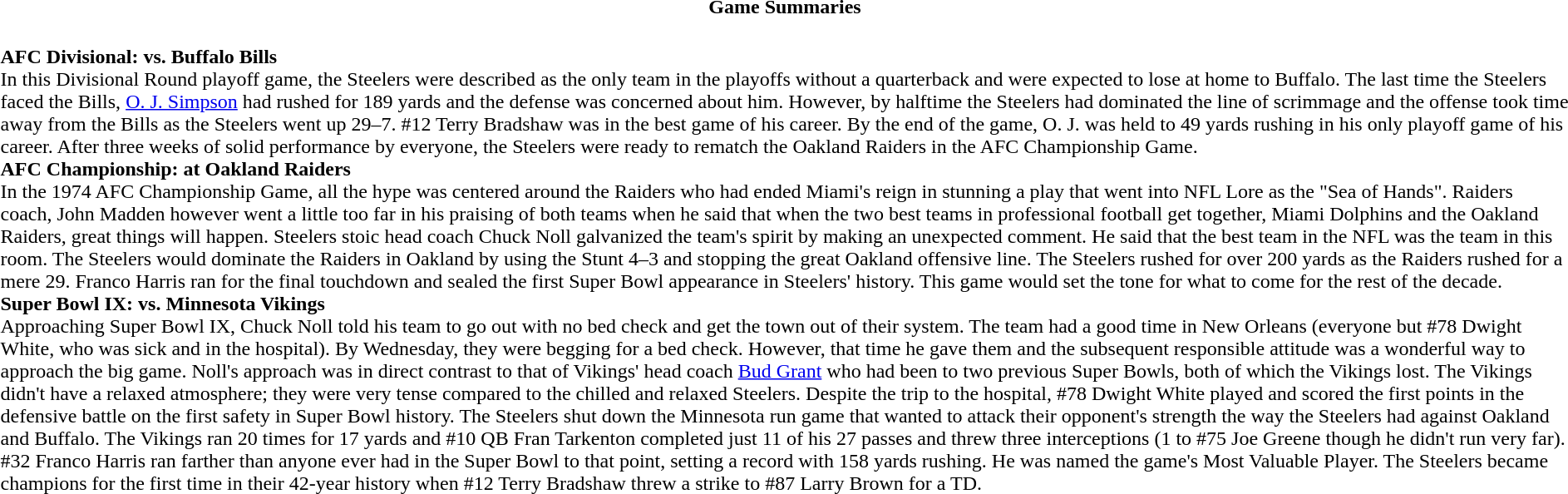<table class="toccolours collapsible collapsed" style="width:100%; background:inherit">
<tr>
<th>Game Summaries</th>
</tr>
<tr>
<td><br><strong>AFC Divisional: vs. Buffalo Bills</strong><br>
In this Divisional Round playoff game, the Steelers were described as the only team in the playoffs without a quarterback and were expected to lose at home to Buffalo. The last time the Steelers faced the Bills, <a href='#'>O. J. Simpson</a> had rushed for 189 yards and the defense was concerned about him. However, by halftime the Steelers had dominated the line of scrimmage and the offense took time away from the Bills as the Steelers went up 29–7. #12 Terry Bradshaw was in the best game of his career. By the end of the game, O. J. was held to 49 yards rushing in his only playoff game of his career. After three weeks of solid performance by everyone, the Steelers were ready to rematch the Oakland Raiders in the AFC Championship Game.<br><strong>AFC Championship: at Oakland Raiders</strong><br>
In the 1974 AFC Championship Game, all the hype was centered around the Raiders who had ended Miami's reign in stunning a play that went into NFL Lore as the "Sea of Hands". Raiders coach, John Madden however went a little too far in his praising of both teams when he said that when the two best teams in professional football get together, Miami Dolphins and the Oakland Raiders, great things will happen. Steelers stoic head coach Chuck Noll galvanized the team's spirit by making an unexpected comment. He said that the best team in the NFL was the team in this room. The Steelers would dominate the Raiders in Oakland by using the Stunt 4–3 and stopping the great Oakland offensive line. The Steelers rushed for over 200 yards as the Raiders rushed for a mere 29. Franco Harris ran for the final touchdown and sealed the first Super Bowl appearance in Steelers' history. This game would set the tone for what to come for the rest of the decade.<br><strong>Super Bowl IX: vs. Minnesota Vikings</strong><br>

Approaching Super Bowl IX, Chuck Noll told his team to go out with no bed check and get the town out of their system. The team had a good time in New Orleans (everyone but #78 Dwight White, who was sick and in the hospital). By Wednesday, they were begging for a bed check. However, that time he gave them and the subsequent responsible attitude was a wonderful way to approach the big game. Noll's approach was in direct contrast to that of Vikings' head coach <a href='#'>Bud Grant</a> who had been to two previous Super Bowls, both of which the Vikings lost. The Vikings didn't have a relaxed atmosphere; they were very tense compared to the chilled and relaxed Steelers. Despite the trip to the hospital, #78 Dwight White played and scored the first points in the defensive battle on the first safety in Super Bowl history. The Steelers shut down the Minnesota run game that wanted to attack their opponent's strength the way the Steelers had against Oakland and Buffalo. The Vikings ran 20 times for 17 yards and #10 QB Fran Tarkenton completed just 11 of his 27 passes and threw three interceptions (1 to #75 Joe Greene though he didn't run very far). #32 Franco Harris ran farther than anyone ever had in the Super Bowl to that point, setting a record with 158 yards rushing. He was named the game's Most Valuable Player. The Steelers became champions for the first time in their 42-year history when #12 Terry Bradshaw threw a strike to #87 Larry Brown for a TD.</td>
</tr>
</table>
